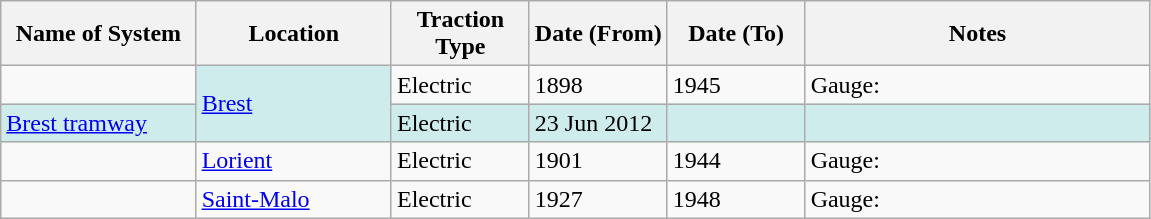<table class="wikitable">
<tr>
<th width=17%>Name of System</th>
<th width=17%>Location</th>
<th width=12%>Traction<br>Type</th>
<th width=12%>Date (From)</th>
<th width=12%>Date (To)</th>
<th width=30%>Notes</th>
</tr>
<tr>
<td> </td>
<td style="background:#CFECEC" rowspan="2"><a href='#'>Brest</a></td>
<td>Electric</td>
<td>1898</td>
<td>1945</td>
<td>Gauge: </td>
</tr>
<tr style="background:#CFECEC">
<td><a href='#'>Brest tramway</a></td>
<td>Electric</td>
<td>23 Jun 2012</td>
<td> </td>
<td></td>
</tr>
<tr>
<td> </td>
<td><a href='#'>Lorient</a></td>
<td>Electric</td>
<td>1901</td>
<td>1944</td>
<td>Gauge: </td>
</tr>
<tr>
<td> </td>
<td><a href='#'>Saint-Malo</a></td>
<td>Electric</td>
<td>1927</td>
<td>1948</td>
<td>Gauge: </td>
</tr>
</table>
